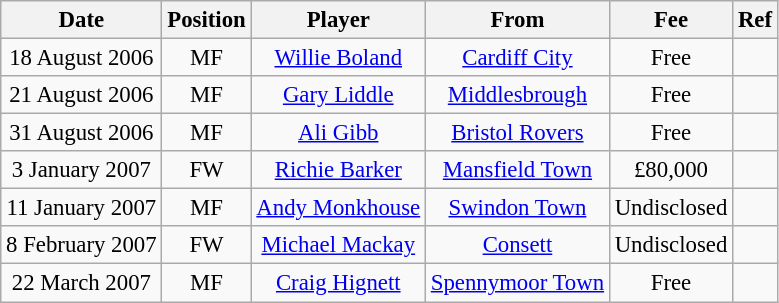<table class="wikitable" style="font-size: 95%; text-align: center;">
<tr>
<th>Date</th>
<th>Position</th>
<th>Player</th>
<th>From</th>
<th>Fee</th>
<th>Ref</th>
</tr>
<tr>
<td>18 August 2006</td>
<td>MF</td>
<td><a href='#'>Willie Boland</a></td>
<td><a href='#'>Cardiff City</a></td>
<td>Free</td>
<td></td>
</tr>
<tr>
<td>21 August 2006</td>
<td>MF</td>
<td><a href='#'>Gary Liddle</a></td>
<td><a href='#'>Middlesbrough</a></td>
<td>Free</td>
<td></td>
</tr>
<tr>
<td>31 August 2006</td>
<td>MF</td>
<td><a href='#'>Ali Gibb</a></td>
<td><a href='#'>Bristol Rovers</a></td>
<td>Free</td>
<td></td>
</tr>
<tr>
<td>3 January 2007</td>
<td>FW</td>
<td><a href='#'>Richie Barker</a></td>
<td><a href='#'>Mansfield Town</a></td>
<td>£80,000</td>
<td></td>
</tr>
<tr>
<td>11 January 2007</td>
<td>MF</td>
<td><a href='#'>Andy Monkhouse</a></td>
<td><a href='#'>Swindon Town</a></td>
<td>Undisclosed</td>
<td></td>
</tr>
<tr>
<td>8 February 2007</td>
<td>FW</td>
<td><a href='#'>Michael Mackay</a></td>
<td><a href='#'>Consett</a></td>
<td>Undisclosed</td>
<td></td>
</tr>
<tr>
<td>22 March 2007</td>
<td>MF</td>
<td><a href='#'>Craig Hignett</a></td>
<td><a href='#'>Spennymoor Town</a></td>
<td>Free</td>
<td></td>
</tr>
</table>
